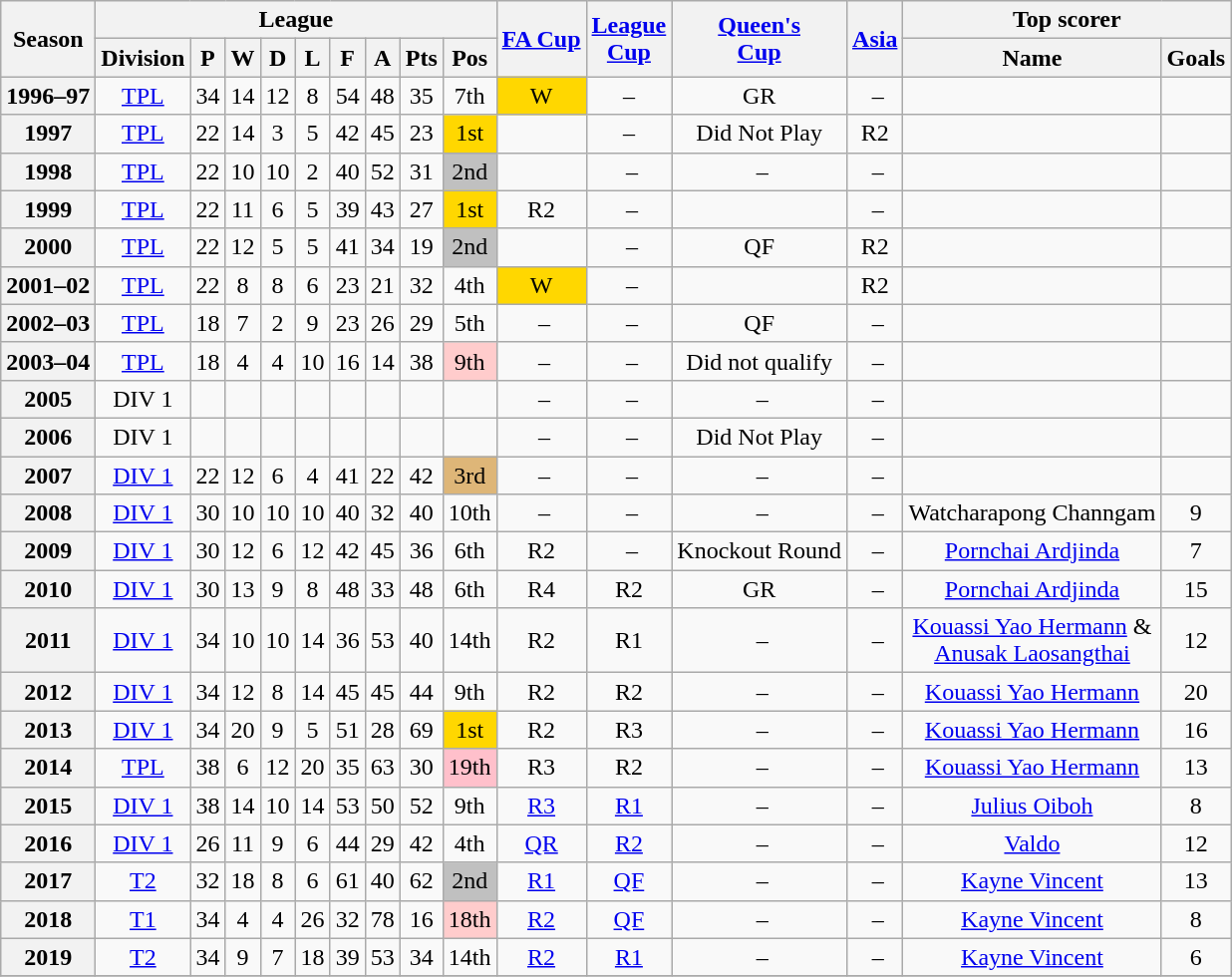<table class="wikitable" style="text-align: center">
<tr>
<th rowspan=2>Season</th>
<th colspan=9>League</th>
<th rowspan=2><a href='#'>FA Cup</a></th>
<th rowspan=2><a href='#'>League<br>Cup</a></th>
<th rowspan=2><a href='#'>Queen's<br>Cup</a></th>
<th rowspan=2><a href='#'>Asia</a></th>
<th colspan=2>Top scorer</th>
</tr>
<tr>
<th>Division</th>
<th>P</th>
<th>W</th>
<th>D</th>
<th>L</th>
<th>F</th>
<th>A</th>
<th>Pts</th>
<th>Pos</th>
<th>Name</th>
<th>Goals</th>
</tr>
<tr>
<th>1996–97</th>
<td><a href='#'>TPL</a></td>
<td>34</td>
<td>14</td>
<td>12</td>
<td>8</td>
<td>54</td>
<td>48</td>
<td>35</td>
<td>7th</td>
<td bgcolor=Gold>W</td>
<td>–</td>
<td>GR</td>
<td> –</td>
<td></td>
<td></td>
</tr>
<tr>
<th>1997</th>
<td><a href='#'>TPL</a></td>
<td>22</td>
<td>14</td>
<td>3</td>
<td>5</td>
<td>42</td>
<td>45</td>
<td>23</td>
<td bgcolor=Gold>1st</td>
<td></td>
<td>–</td>
<td>Did Not Play</td>
<td>R2</td>
<td></td>
<td></td>
</tr>
<tr>
<th>1998</th>
<td><a href='#'>TPL</a></td>
<td>22</td>
<td>10</td>
<td>10</td>
<td>2</td>
<td>40</td>
<td>52</td>
<td>31</td>
<td bgcolor=silver>2nd</td>
<td></td>
<td> –</td>
<td> –</td>
<td> –</td>
<td></td>
<td></td>
</tr>
<tr>
<th>1999</th>
<td><a href='#'>TPL</a></td>
<td>22</td>
<td>11</td>
<td>6</td>
<td>5</td>
<td>39</td>
<td>43</td>
<td>27</td>
<td bgcolor=Gold>1st</td>
<td>R2</td>
<td> –</td>
<td></td>
<td> –</td>
<td></td>
<td></td>
</tr>
<tr>
<th>2000</th>
<td><a href='#'>TPL</a></td>
<td>22</td>
<td>12</td>
<td>5</td>
<td>5</td>
<td>41</td>
<td>34</td>
<td>19</td>
<td bgcolor=silver>2nd</td>
<td></td>
<td> –</td>
<td>QF</td>
<td>R2</td>
<td></td>
<td></td>
</tr>
<tr>
<th>2001–02</th>
<td><a href='#'>TPL</a></td>
<td>22</td>
<td>8</td>
<td>8</td>
<td>6</td>
<td>23</td>
<td>21</td>
<td>32</td>
<td>4th</td>
<td bgcolor=Gold>W</td>
<td> –</td>
<td></td>
<td>R2</td>
<td></td>
<td></td>
</tr>
<tr>
<th>2002–03</th>
<td><a href='#'>TPL</a></td>
<td>18</td>
<td>7</td>
<td>2</td>
<td>9</td>
<td>23</td>
<td>26</td>
<td>29</td>
<td>5th</td>
<td> –</td>
<td> –</td>
<td>QF</td>
<td> –</td>
<td></td>
<td></td>
</tr>
<tr>
<th>2003–04</th>
<td><a href='#'>TPL</a></td>
<td>18</td>
<td>4</td>
<td>4</td>
<td>10</td>
<td>16</td>
<td>14</td>
<td>38</td>
<td style="background:#fcc;">9th</td>
<td> –</td>
<td> –</td>
<td>Did not qualify</td>
<td> –</td>
<td></td>
<td></td>
</tr>
<tr>
<th>2005</th>
<td>DIV 1</td>
<td></td>
<td></td>
<td></td>
<td></td>
<td></td>
<td></td>
<td></td>
<td></td>
<td> –</td>
<td> –</td>
<td> –</td>
<td> –</td>
<td></td>
<td></td>
</tr>
<tr>
<th>2006</th>
<td>DIV 1</td>
<td></td>
<td></td>
<td></td>
<td></td>
<td></td>
<td></td>
<td></td>
<td></td>
<td> –</td>
<td> –</td>
<td>Did Not Play</td>
<td> –</td>
<td></td>
<td></td>
</tr>
<tr>
<th>2007</th>
<td><a href='#'>DIV 1</a></td>
<td>22</td>
<td>12</td>
<td>6</td>
<td>4</td>
<td>41</td>
<td>22</td>
<td>42</td>
<td bgcolor=#deb678>3rd</td>
<td> –</td>
<td> –</td>
<td> –</td>
<td> –</td>
<td></td>
<td></td>
</tr>
<tr>
<th>2008</th>
<td><a href='#'>DIV 1</a></td>
<td>30</td>
<td>10</td>
<td>10</td>
<td>10</td>
<td>40</td>
<td>32</td>
<td>40</td>
<td>10th</td>
<td> –</td>
<td> –</td>
<td> –</td>
<td> –</td>
<td>Watcharapong Channgam</td>
<td>9</td>
</tr>
<tr>
<th>2009</th>
<td><a href='#'>DIV 1</a></td>
<td>30</td>
<td>12</td>
<td>6</td>
<td>12</td>
<td>42</td>
<td>45</td>
<td>36</td>
<td>6th</td>
<td>R2</td>
<td> –</td>
<td>Knockout Round</td>
<td> –</td>
<td><a href='#'>Pornchai Ardjinda</a></td>
<td>7</td>
</tr>
<tr>
<th>2010</th>
<td><a href='#'>DIV 1</a></td>
<td>30</td>
<td>13</td>
<td>9</td>
<td>8</td>
<td>48</td>
<td>33</td>
<td>48</td>
<td>6th</td>
<td>R4</td>
<td>R2</td>
<td>GR</td>
<td> –</td>
<td><a href='#'>Pornchai Ardjinda</a></td>
<td>15</td>
</tr>
<tr>
<th>2011</th>
<td><a href='#'>DIV 1</a></td>
<td>34</td>
<td>10</td>
<td>10</td>
<td>14</td>
<td>36</td>
<td>53</td>
<td>40</td>
<td>14th</td>
<td>R2</td>
<td>R1</td>
<td> –</td>
<td> –</td>
<td><a href='#'>Kouassi Yao Hermann</a> & <br> <a href='#'>Anusak Laosangthai</a></td>
<td>12</td>
</tr>
<tr>
<th>2012</th>
<td><a href='#'>DIV 1</a></td>
<td>34</td>
<td>12</td>
<td>8</td>
<td>14</td>
<td>45</td>
<td>45</td>
<td>44</td>
<td>9th</td>
<td>R2</td>
<td>R2</td>
<td> –</td>
<td> –</td>
<td><a href='#'>Kouassi Yao Hermann</a></td>
<td>20</td>
</tr>
<tr>
<th>2013</th>
<td><a href='#'>DIV 1</a></td>
<td>34</td>
<td>20</td>
<td>9</td>
<td>5</td>
<td>51</td>
<td>28</td>
<td>69</td>
<td bgcolor=Gold>1st</td>
<td>R2</td>
<td>R3</td>
<td> –</td>
<td> –</td>
<td><a href='#'>Kouassi Yao Hermann</a></td>
<td>16</td>
</tr>
<tr>
<th>2014</th>
<td><a href='#'>TPL</a></td>
<td>38</td>
<td>6</td>
<td>12</td>
<td>20</td>
<td>35</td>
<td>63</td>
<td>30</td>
<td bgcolor=Pink>19th</td>
<td>R3</td>
<td>R2</td>
<td> –</td>
<td> –</td>
<td><a href='#'>Kouassi Yao Hermann</a></td>
<td>13</td>
</tr>
<tr>
<th>2015</th>
<td><a href='#'>DIV 1</a></td>
<td>38</td>
<td>14</td>
<td>10</td>
<td>14</td>
<td>53</td>
<td>50</td>
<td>52</td>
<td>9th</td>
<td><a href='#'>R3</a></td>
<td><a href='#'>R1</a></td>
<td> –</td>
<td> –</td>
<td><a href='#'>Julius Oiboh</a></td>
<td>8</td>
</tr>
<tr>
<th>2016</th>
<td><a href='#'>DIV 1</a></td>
<td>26</td>
<td>11</td>
<td>9</td>
<td>6</td>
<td>44</td>
<td>29</td>
<td>42</td>
<td>4th</td>
<td><a href='#'>QR</a></td>
<td><a href='#'>R2</a></td>
<td> –</td>
<td> –</td>
<td><a href='#'>Valdo</a></td>
<td>12</td>
</tr>
<tr>
<th>2017</th>
<td><a href='#'>T2</a></td>
<td>32</td>
<td>18</td>
<td>8</td>
<td>6</td>
<td>61</td>
<td>40</td>
<td>62</td>
<td style="background:silver;">2nd</td>
<td><a href='#'>R1</a></td>
<td><a href='#'>QF</a></td>
<td> –</td>
<td> –</td>
<td><a href='#'>Kayne Vincent</a></td>
<td>13</td>
</tr>
<tr>
<th>2018</th>
<td><a href='#'>T1</a></td>
<td>34</td>
<td>4</td>
<td>4</td>
<td>26</td>
<td>32</td>
<td>78</td>
<td>16</td>
<td style="background:#fcc;">18th</td>
<td><a href='#'>R2</a></td>
<td><a href='#'>QF</a></td>
<td> –</td>
<td> –</td>
<td><a href='#'>Kayne Vincent</a></td>
<td>8</td>
</tr>
<tr>
<th>2019</th>
<td><a href='#'>T2</a></td>
<td>34</td>
<td>9</td>
<td>7</td>
<td>18</td>
<td>39</td>
<td>53</td>
<td>34</td>
<td>14th</td>
<td><a href='#'>R2</a></td>
<td><a href='#'>R1</a></td>
<td> –</td>
<td> –</td>
<td><a href='#'>Kayne Vincent</a></td>
<td>6</td>
</tr>
<tr>
</tr>
</table>
